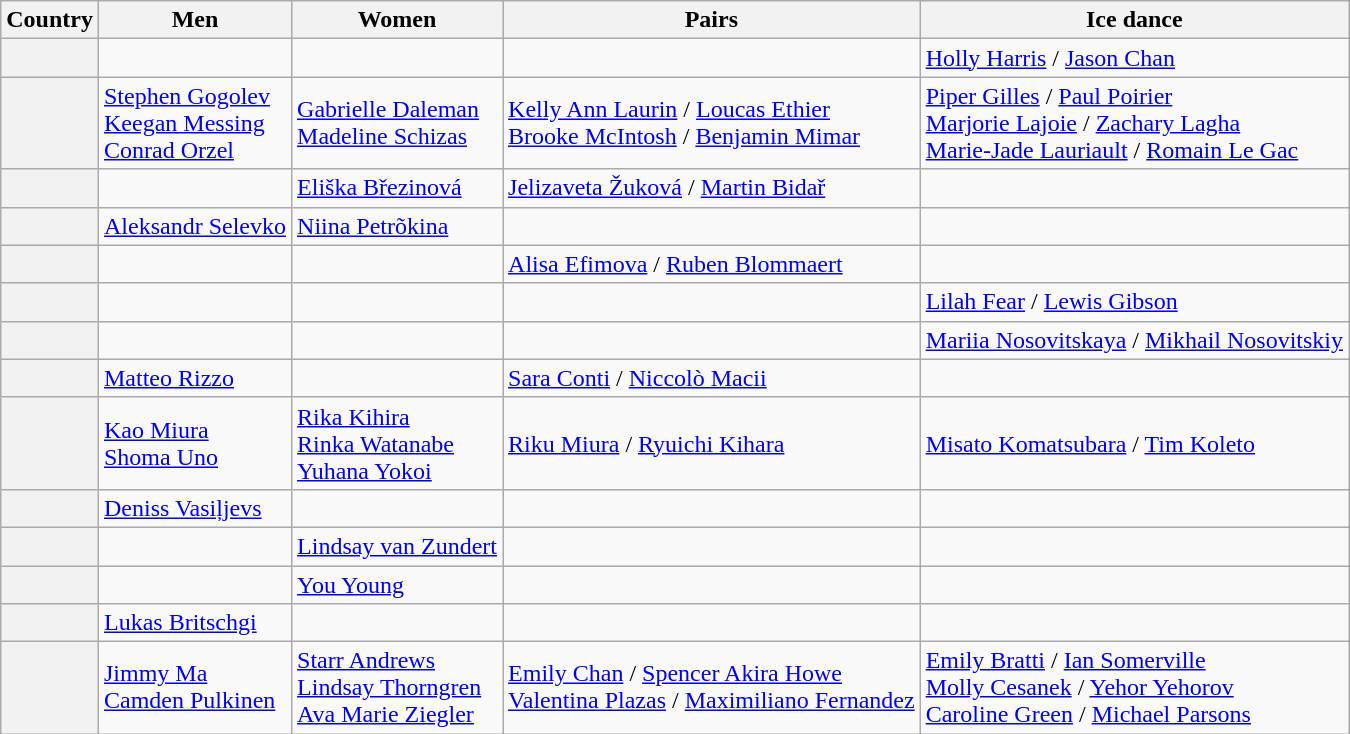<table class="wikitable unsortable" style="text-align:left;">
<tr>
<th scope="col">Country</th>
<th scope="col">Men</th>
<th scope="col">Women</th>
<th scope="col">Pairs</th>
<th scope="col">Ice dance</th>
</tr>
<tr>
<th scope="row" style="text-align:left"></th>
<td></td>
<td></td>
<td></td>
<td><a href='#'>Holly Harris</a> / <a href='#'>Jason Chan</a></td>
</tr>
<tr>
<th scope="row" style="text-align:left"></th>
<td><a href='#'>Stephen Gogolev</a><br><a href='#'>Keegan Messing</a><br><a href='#'>Conrad Orzel</a></td>
<td><a href='#'>Gabrielle Daleman</a><br><a href='#'>Madeline Schizas</a></td>
<td><a href='#'>Kelly Ann Laurin</a> / <a href='#'>Loucas Ethier</a><br><a href='#'>Brooke McIntosh</a> / <a href='#'>Benjamin Mimar</a></td>
<td><a href='#'>Piper Gilles</a> / <a href='#'>Paul Poirier</a><br><a href='#'>Marjorie Lajoie</a> / <a href='#'>Zachary Lagha</a><br><a href='#'>Marie-Jade Lauriault</a> / <a href='#'>Romain Le Gac</a></td>
</tr>
<tr>
<th scope="row" style="text-align:left"></th>
<td></td>
<td><a href='#'>Eliška Březinová</a></td>
<td><a href='#'>Jelizaveta Žuková</a> / <a href='#'>Martin Bidař</a></td>
<td></td>
</tr>
<tr>
<th scope="row" style="text-align:left"></th>
<td><a href='#'>Aleksandr Selevko</a></td>
<td><a href='#'>Niina Petrõkina</a></td>
<td></td>
<td></td>
</tr>
<tr>
<th scope="row" style="text-align:left"></th>
<td></td>
<td></td>
<td><a href='#'>Alisa Efimova</a> / <a href='#'>Ruben Blommaert</a></td>
<td></td>
</tr>
<tr>
<th scope="row" style="text-align:left"></th>
<td></td>
<td></td>
<td></td>
<td><a href='#'>Lilah Fear</a> / <a href='#'>Lewis Gibson</a></td>
</tr>
<tr>
<th scope="row" style="text-align:left"></th>
<td></td>
<td></td>
<td></td>
<td><a href='#'>Mariia Nosovitskaya</a> / <a href='#'>Mikhail Nosovitskiy</a></td>
</tr>
<tr>
<th scope="row" style="text-align:left"></th>
<td><a href='#'>Matteo Rizzo</a></td>
<td></td>
<td><a href='#'>Sara Conti</a> / <a href='#'>Niccolò Macii</a></td>
<td></td>
</tr>
<tr>
<th scope="row" style="text-align:left"></th>
<td><a href='#'>Kao Miura</a><br><a href='#'>Shoma Uno</a></td>
<td><a href='#'>Rika Kihira</a><br><a href='#'>Rinka Watanabe</a><br><a href='#'>Yuhana Yokoi</a></td>
<td><a href='#'>Riku Miura</a> / <a href='#'>Ryuichi Kihara</a></td>
<td><a href='#'>Misato Komatsubara</a> / <a href='#'>Tim Koleto</a></td>
</tr>
<tr>
<th scope="row" style="text-align:left"></th>
<td><a href='#'>Deniss Vasiļjevs</a></td>
<td></td>
<td></td>
<td></td>
</tr>
<tr>
<th scope="row" style="text-align:left"></th>
<td></td>
<td><a href='#'>Lindsay van Zundert</a></td>
<td></td>
<td></td>
</tr>
<tr>
<th scope="row" style="text-align:left"></th>
<td></td>
<td><a href='#'>You Young</a></td>
<td></td>
<td></td>
</tr>
<tr>
<th scope="row" style="text-align:left"></th>
<td><a href='#'>Lukas Britschgi</a></td>
<td></td>
<td></td>
<td></td>
</tr>
<tr>
<th scope="row" style="text-align:left"></th>
<td><a href='#'>Jimmy Ma</a><br><a href='#'>Camden Pulkinen</a></td>
<td><a href='#'>Starr Andrews</a><br><a href='#'>Lindsay Thorngren</a><br><a href='#'>Ava Marie Ziegler</a></td>
<td><a href='#'>Emily Chan</a> / <a href='#'>Spencer Akira Howe</a><br><a href='#'>Valentina Plazas</a> / <a href='#'>Maximiliano Fernandez</a></td>
<td><a href='#'>Emily Bratti</a> / <a href='#'>Ian Somerville</a><br><a href='#'>Molly Cesanek</a> / <a href='#'>Yehor Yehorov</a><br><a href='#'>Caroline Green</a> / <a href='#'>Michael Parsons</a></td>
</tr>
</table>
